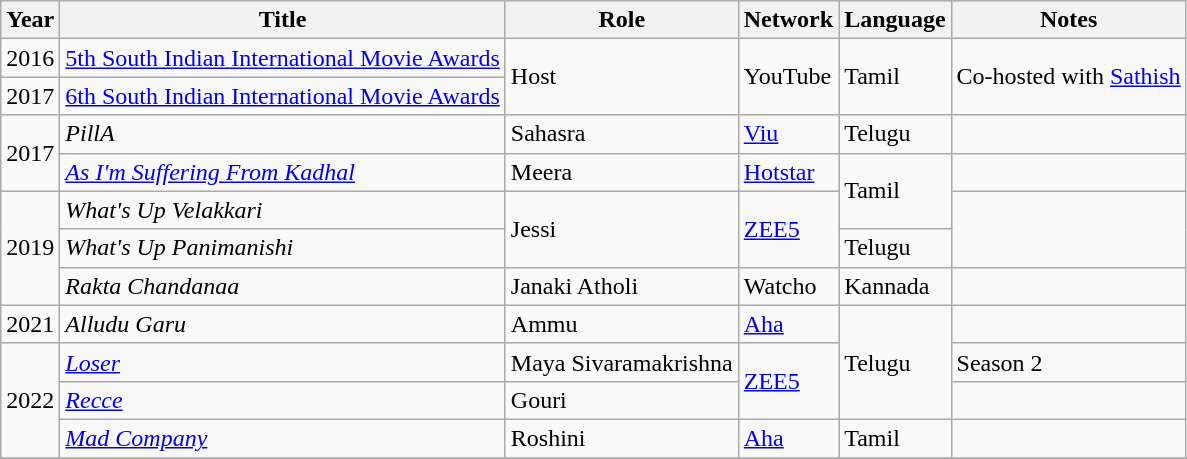<table class="wikitable sortable">
<tr>
<th scope="col">Year</th>
<th scope="col">Title</th>
<th scope="col">Role</th>
<th scope="col">Network</th>
<th scope="col">Language</th>
<th scope="col" class="unsortable">Notes</th>
</tr>
<tr>
<td>2016</td>
<td><a href='#'>5th South Indian International Movie Awards</a></td>
<td rowspan="2">Host</td>
<td rowspan="2">YouTube</td>
<td rowspan="2">Tamil</td>
<td rowspan="2">Co-hosted with <a href='#'>Sathish</a></td>
</tr>
<tr>
<td>2017</td>
<td><a href='#'>6th South Indian International Movie Awards</a></td>
</tr>
<tr>
<td rowspan='2'>2017</td>
<td><em>PillA</em></td>
<td>Sahasra</td>
<td><a href='#'>Viu</a></td>
<td>Telugu</td>
<td></td>
</tr>
<tr>
<td><em><a href='#'>As I'm Suffering From Kadhal</a></em></td>
<td>Meera</td>
<td><a href='#'>Hotstar</a></td>
<td rowspan="2">Tamil</td>
<td></td>
</tr>
<tr>
<td rowspan='3'>2019</td>
<td><em>What's Up Velakkari</em></td>
<td rowspan='2'>Jessi</td>
<td rowspan="2"><a href='#'>ZEE5</a></td>
<td rowspan=2></td>
</tr>
<tr>
<td><em>What's Up Panimanishi</em></td>
<td>Telugu</td>
</tr>
<tr>
<td><em>Rakta Chandanaa</em></td>
<td>Janaki Atholi</td>
<td>Watcho</td>
<td>Kannada</td>
<td></td>
</tr>
<tr>
<td>2021</td>
<td><em>Alludu Garu</em></td>
<td>Ammu</td>
<td><a href='#'>Aha</a></td>
<td rowspan="3">Telugu</td>
<td></td>
</tr>
<tr>
<td rowspan='3'>2022</td>
<td><a href='#'><em>Loser</em></a></td>
<td>Maya Sivaramakrishna</td>
<td rowspan="2"><a href='#'>ZEE5</a></td>
<td>Season 2</td>
</tr>
<tr>
<td><a href='#'><em>Recce</em></a></td>
<td>Gouri</td>
<td></td>
</tr>
<tr>
<td><em><a href='#'>Mad Company</a></em></td>
<td>Roshini</td>
<td><a href='#'>Aha</a></td>
<td>Tamil</td>
<td></td>
</tr>
<tr>
</tr>
</table>
